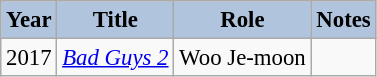<table class="wikitable" style="font-size:95%;">
<tr>
<th style="background:#B0C4DE;">Year</th>
<th style="background:#B0C4DE;">Title</th>
<th style="background:#B0C4DE;">Role</th>
<th style="background:#B0C4DE;">Notes</th>
</tr>
<tr>
<td>2017</td>
<td><em><a href='#'>Bad Guys 2</a></em></td>
<td>Woo Je-moon</td>
<td></td>
</tr>
</table>
